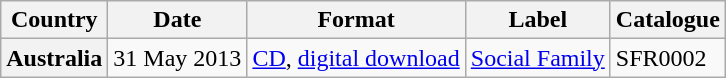<table class="wikitable plainrowheaders">
<tr>
<th scope="col">Country</th>
<th scope="col">Date</th>
<th scope="col">Format</th>
<th scope="col">Label</th>
<th scope="col">Catalogue</th>
</tr>
<tr>
<th scope="row">Australia</th>
<td>31 May 2013</td>
<td><a href='#'>CD</a>, <a href='#'>digital download</a></td>
<td><a href='#'>Social Family</a></td>
<td>SFR0002</td>
</tr>
</table>
